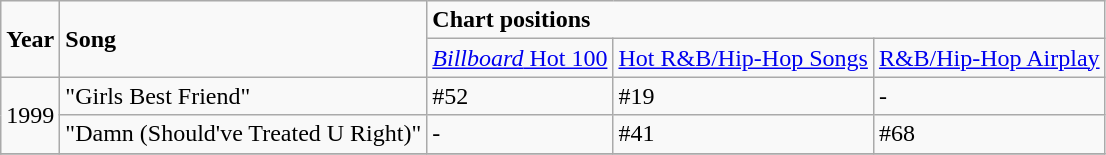<table class="wikitable">
<tr>
<td rowspan="2"><strong>Year</strong></td>
<td rowspan="2"><strong>Song</strong></td>
<td colspan="4"><strong>Chart positions</strong></td>
</tr>
<tr>
<td><a href='#'><em>Billboard</em> Hot 100</a></td>
<td><a href='#'>Hot R&B/Hip-Hop Songs</a></td>
<td><a href='#'>R&B/Hip-Hop Airplay</a></td>
</tr>
<tr>
<td rowspan="2">1999</td>
<td>"Girls Best Friend"</td>
<td>#52</td>
<td>#19</td>
<td>-</td>
</tr>
<tr>
<td>"Damn (Should've Treated U Right)"</td>
<td>-</td>
<td>#41</td>
<td>#68</td>
</tr>
<tr>
</tr>
</table>
